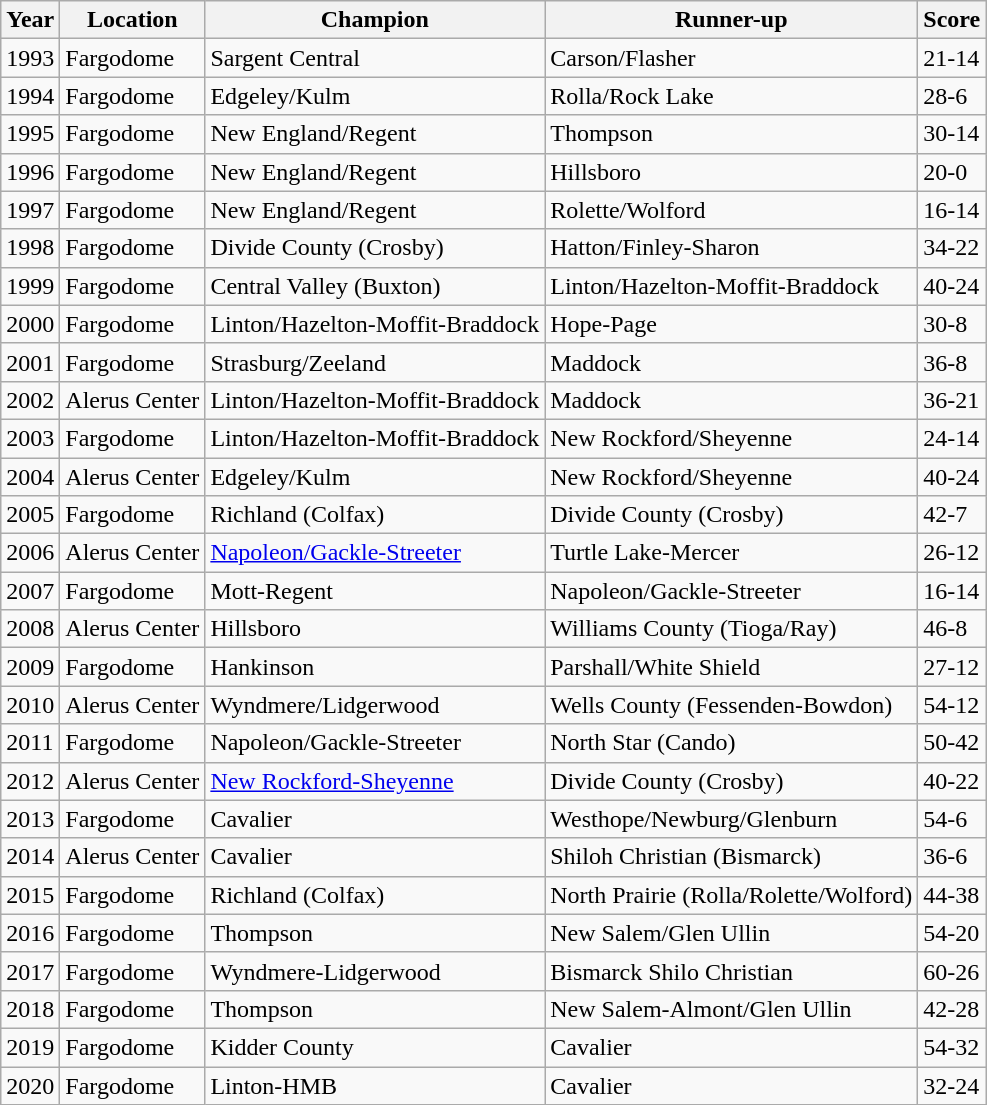<table class="wikitable">
<tr>
<th>Year</th>
<th>Location</th>
<th>Champion</th>
<th>Runner-up</th>
<th>Score</th>
</tr>
<tr>
<td>1993</td>
<td>Fargodome</td>
<td>Sargent Central</td>
<td>Carson/Flasher</td>
<td>21-14</td>
</tr>
<tr>
<td>1994</td>
<td>Fargodome</td>
<td>Edgeley/Kulm</td>
<td>Rolla/Rock Lake</td>
<td>28-6</td>
</tr>
<tr>
<td>1995</td>
<td>Fargodome</td>
<td>New England/Regent</td>
<td>Thompson</td>
<td>30-14</td>
</tr>
<tr>
<td>1996</td>
<td>Fargodome</td>
<td>New England/Regent</td>
<td>Hillsboro</td>
<td>20-0</td>
</tr>
<tr>
<td>1997</td>
<td>Fargodome</td>
<td>New England/Regent</td>
<td>Rolette/Wolford</td>
<td>16-14</td>
</tr>
<tr>
<td>1998</td>
<td>Fargodome</td>
<td>Divide County (Crosby)</td>
<td>Hatton/Finley-Sharon</td>
<td>34-22</td>
</tr>
<tr>
<td>1999</td>
<td>Fargodome</td>
<td>Central Valley (Buxton)</td>
<td>Linton/Hazelton-Moffit-Braddock</td>
<td>40-24</td>
</tr>
<tr>
<td>2000</td>
<td>Fargodome</td>
<td>Linton/Hazelton-Moffit-Braddock</td>
<td>Hope-Page</td>
<td>30-8</td>
</tr>
<tr>
<td>2001</td>
<td>Fargodome</td>
<td>Strasburg/Zeeland</td>
<td>Maddock</td>
<td>36-8</td>
</tr>
<tr>
<td>2002</td>
<td>Alerus Center</td>
<td>Linton/Hazelton-Moffit-Braddock</td>
<td>Maddock</td>
<td>36-21</td>
</tr>
<tr>
<td>2003</td>
<td>Fargodome</td>
<td>Linton/Hazelton-Moffit-Braddock</td>
<td>New Rockford/Sheyenne</td>
<td>24-14</td>
</tr>
<tr>
<td>2004</td>
<td>Alerus Center</td>
<td>Edgeley/Kulm</td>
<td>New Rockford/Sheyenne</td>
<td>40-24</td>
</tr>
<tr>
<td>2005</td>
<td>Fargodome</td>
<td>Richland (Colfax)</td>
<td>Divide County (Crosby)</td>
<td>42-7</td>
</tr>
<tr>
<td>2006</td>
<td>Alerus Center</td>
<td><a href='#'>Napoleon/Gackle-Streeter</a></td>
<td>Turtle Lake-Mercer</td>
<td>26-12</td>
</tr>
<tr>
<td>2007</td>
<td>Fargodome</td>
<td>Mott-Regent</td>
<td>Napoleon/Gackle-Streeter</td>
<td>16-14</td>
</tr>
<tr>
<td>2008</td>
<td>Alerus Center</td>
<td>Hillsboro</td>
<td>Williams County (Tioga/Ray)</td>
<td>46-8</td>
</tr>
<tr>
<td>2009</td>
<td>Fargodome</td>
<td>Hankinson</td>
<td>Parshall/White Shield</td>
<td>27-12</td>
</tr>
<tr>
<td>2010</td>
<td>Alerus Center</td>
<td>Wyndmere/Lidgerwood</td>
<td>Wells County (Fessenden-Bowdon)</td>
<td>54-12</td>
</tr>
<tr>
<td>2011</td>
<td>Fargodome</td>
<td>Napoleon/Gackle-Streeter</td>
<td>North Star (Cando)</td>
<td>50-42</td>
</tr>
<tr>
<td>2012</td>
<td>Alerus Center</td>
<td><a href='#'>New Rockford-Sheyenne</a></td>
<td>Divide County (Crosby)</td>
<td>40-22</td>
</tr>
<tr>
<td>2013</td>
<td>Fargodome</td>
<td>Cavalier</td>
<td>Westhope/Newburg/Glenburn</td>
<td>54-6</td>
</tr>
<tr>
<td>2014</td>
<td>Alerus Center</td>
<td>Cavalier</td>
<td>Shiloh Christian (Bismarck)</td>
<td>36-6</td>
</tr>
<tr>
<td>2015</td>
<td>Fargodome</td>
<td>Richland (Colfax)</td>
<td>North Prairie (Rolla/Rolette/Wolford)</td>
<td>44-38</td>
</tr>
<tr>
<td>2016</td>
<td>Fargodome</td>
<td>Thompson</td>
<td>New Salem/Glen Ullin</td>
<td>54-20</td>
</tr>
<tr>
<td>2017</td>
<td>Fargodome</td>
<td>Wyndmere-Lidgerwood</td>
<td>Bismarck Shilo Christian</td>
<td>60-26</td>
</tr>
<tr>
<td>2018</td>
<td>Fargodome</td>
<td>Thompson</td>
<td>New Salem-Almont/Glen Ullin</td>
<td>42-28</td>
</tr>
<tr>
<td>2019</td>
<td>Fargodome</td>
<td>Kidder County</td>
<td>Cavalier</td>
<td>54-32</td>
</tr>
<tr>
<td>2020</td>
<td>Fargodome</td>
<td>Linton-HMB</td>
<td>Cavalier</td>
<td>32-24</td>
</tr>
</table>
